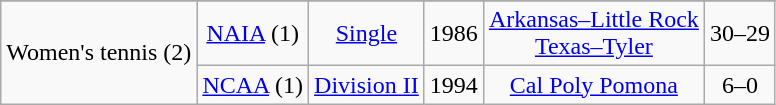<table class="wikitable">
<tr>
</tr>
<tr align="center">
<td rowspan="2">Women's tennis (2)</td>
<td rowspan="1"><a href='#'>NAIA</a> (1)</td>
<td rowspan="1"><a href='#'>Single</a></td>
<td>1986</td>
<td><a href='#'>Arkansas–Little Rock</a><br><a href='#'>Texas–Tyler</a></td>
<td>30–29</td>
</tr>
<tr align="center">
<td rowspan="1"><a href='#'>NCAA</a> (1)</td>
<td rowspan="1"><a href='#'>Division II</a></td>
<td>1994</td>
<td><a href='#'>Cal Poly Pomona</a></td>
<td>6–0</td>
</tr>
</table>
